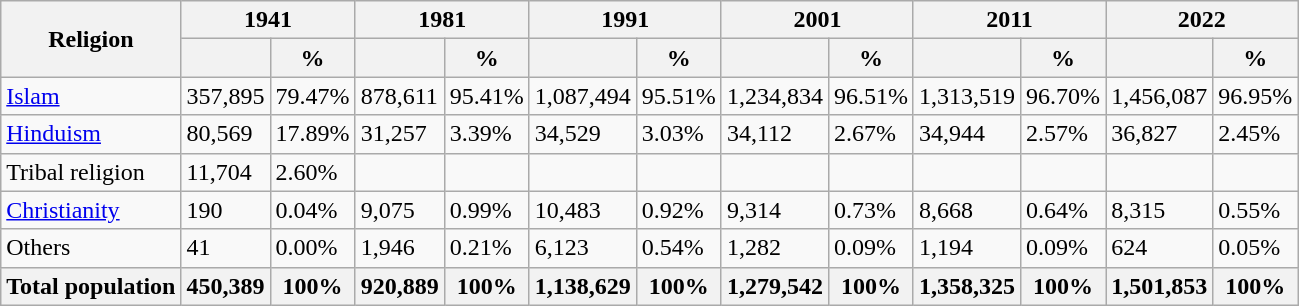<table class="wikitable sortable">
<tr>
<th rowspan="2">Religion</th>
<th colspan="2">1941</th>
<th colspan="2">1981</th>
<th colspan="2">1991</th>
<th colspan="2">2001</th>
<th colspan="2">2011</th>
<th colspan="2">2022</th>
</tr>
<tr>
<th></th>
<th>%</th>
<th></th>
<th>%</th>
<th></th>
<th>%</th>
<th></th>
<th>%</th>
<th></th>
<th>%</th>
<th></th>
<th>%</th>
</tr>
<tr>
<td><a href='#'>Islam</a> </td>
<td>357,895</td>
<td>79.47%</td>
<td>878,611</td>
<td>95.41%</td>
<td>1,087,494</td>
<td>95.51%</td>
<td>1,234,834</td>
<td>96.51%</td>
<td>1,313,519</td>
<td>96.70%</td>
<td>1,456,087</td>
<td>96.95%</td>
</tr>
<tr>
<td><a href='#'>Hinduism</a> </td>
<td>80,569</td>
<td>17.89%</td>
<td>31,257</td>
<td>3.39%</td>
<td>34,529</td>
<td>3.03%</td>
<td>34,112</td>
<td>2.67%</td>
<td>34,944</td>
<td>2.57%</td>
<td>36,827</td>
<td>2.45%</td>
</tr>
<tr>
<td>Tribal religion</td>
<td>11,704</td>
<td>2.60%</td>
<td></td>
<td></td>
<td></td>
<td></td>
<td></td>
<td></td>
<td></td>
<td></td>
<td></td>
<td></td>
</tr>
<tr>
<td><a href='#'>Christianity</a> </td>
<td>190</td>
<td>0.04%</td>
<td>9,075</td>
<td>0.99%</td>
<td>10,483</td>
<td>0.92%</td>
<td>9,314</td>
<td>0.73%</td>
<td>8,668</td>
<td>0.64%</td>
<td>8,315</td>
<td>0.55%</td>
</tr>
<tr>
<td>Others </td>
<td>41</td>
<td>0.00%</td>
<td>1,946</td>
<td>0.21%</td>
<td>6,123</td>
<td>0.54%</td>
<td>1,282</td>
<td>0.09%</td>
<td>1,194</td>
<td>0.09%</td>
<td>624</td>
<td>0.05%</td>
</tr>
<tr>
<th>Total population</th>
<th>450,389</th>
<th>100%</th>
<th>920,889</th>
<th>100%</th>
<th>1,138,629</th>
<th>100%</th>
<th>1,279,542</th>
<th>100%</th>
<th>1,358,325</th>
<th>100%</th>
<th>1,501,853</th>
<th>100%</th>
</tr>
</table>
